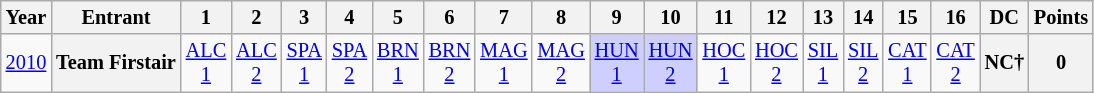<table class="wikitable" style="text-align:center; font-size:85%">
<tr>
<th>Year</th>
<th>Entrant</th>
<th>1</th>
<th>2</th>
<th>3</th>
<th>4</th>
<th>5</th>
<th>6</th>
<th>7</th>
<th>8</th>
<th>9</th>
<th>10</th>
<th>11</th>
<th>12</th>
<th>13</th>
<th>14</th>
<th>15</th>
<th>16</th>
<th>DC</th>
<th>Points</th>
</tr>
<tr>
<td><a href='#'>2010</a></td>
<th nowrap>Team Firstair</th>
<td style="background:#;"><a href='#'>ALC<br>1</a><br></td>
<td style="background:#;"><a href='#'>ALC<br>2</a><br></td>
<td style="background:#;"><a href='#'>SPA<br>1</a><br></td>
<td style="background:#;"><a href='#'>SPA<br>2</a><br></td>
<td style="background:#;"><a href='#'>BRN<br>1</a><br></td>
<td style="background:#;"><a href='#'>BRN<br>2</a><br></td>
<td style="background:#;"><a href='#'>MAG<br>1</a><br></td>
<td style="background:#;"><a href='#'>MAG<br>2</a><br></td>
<td style="background:#cfcfff;"><a href='#'>HUN<br>1</a><br></td>
<td style="background:#cfcfff;"><a href='#'>HUN<br>2</a><br></td>
<td style="background:#;"><a href='#'>HOC<br>1</a><br></td>
<td style="background:#;"><a href='#'>HOC<br>2</a><br></td>
<td style="background:#;"><a href='#'>SIL<br>1</a><br></td>
<td style="background:#;"><a href='#'>SIL<br>2</a><br></td>
<td style="background:#;"><a href='#'>CAT<br>1</a><br></td>
<td style="background:#;"><a href='#'>CAT<br>2</a><br></td>
<th>NC†</th>
<th>0</th>
</tr>
</table>
